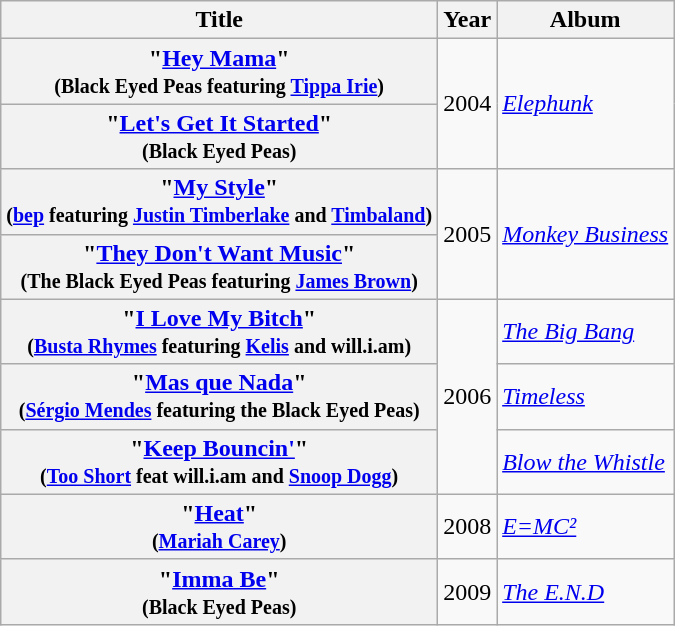<table class="wikitable plainrowheaders">
<tr>
<th rowspan="1" scope="col">Title</th>
<th rowspan="1" scope="col">Year</th>
<th rowspan="1" scope="col">Album</th>
</tr>
<tr>
<th scope="row">"<a href='#'>Hey Mama</a>"<br><small>(Black Eyed Peas featuring <a href='#'>Tippa Irie</a>)</small></th>
<td rowspan="2">2004</td>
<td rowspan="2"><em><a href='#'>Elephunk</a></em></td>
</tr>
<tr>
<th scope="row">"<a href='#'>Let's Get It Started</a>"<br><small>(Black Eyed Peas)</small></th>
</tr>
<tr>
<th scope="row">"<a href='#'>My Style</a>"<br><small>(<a href='#'>bep</a> featuring <a href='#'>Justin Timberlake</a> and <a href='#'>Timbaland</a>)</small></th>
<td rowspan="2">2005</td>
<td rowspan="2"><em><a href='#'>Monkey Business</a></em></td>
</tr>
<tr>
<th scope="row">"<a href='#'>They Don't Want Music</a>"<br><small>(The Black Eyed Peas featuring <a href='#'>James Brown</a>)</small></th>
</tr>
<tr>
<th scope="row">"<a href='#'>I Love My Bitch</a>"<br><small>(<a href='#'>Busta Rhymes</a> featuring <a href='#'>Kelis</a> and will.i.am)</small></th>
<td rowspan="3">2006</td>
<td><em><a href='#'>The Big Bang</a></em></td>
</tr>
<tr>
<th scope="row">"<a href='#'>Mas que Nada</a>"<br><small>(<a href='#'>Sérgio Mendes</a> featuring the Black Eyed Peas)</small></th>
<td><em><a href='#'>Timeless</a></em></td>
</tr>
<tr>
<th scope="row">"<a href='#'>Keep Bouncin'</a>"<br><small>(<a href='#'>Too Short</a> feat will.i.am and <a href='#'>Snoop Dogg</a>)</small></th>
<td><em><a href='#'>Blow the Whistle</a></em></td>
</tr>
<tr>
<th scope="row">"<a href='#'>Heat</a>"<br><small>(<a href='#'>Mariah Carey</a>)</small></th>
<td>2008</td>
<td rowspan="1"><em><a href='#'>E=MC²</a></em></td>
</tr>
<tr>
<th scope="row">"<a href='#'>Imma Be</a>"<br><small>(Black Eyed Peas)</small></th>
<td>2009</td>
<td rowspan="1"><em><a href='#'>The E.N.D</a></em></td>
</tr>
</table>
